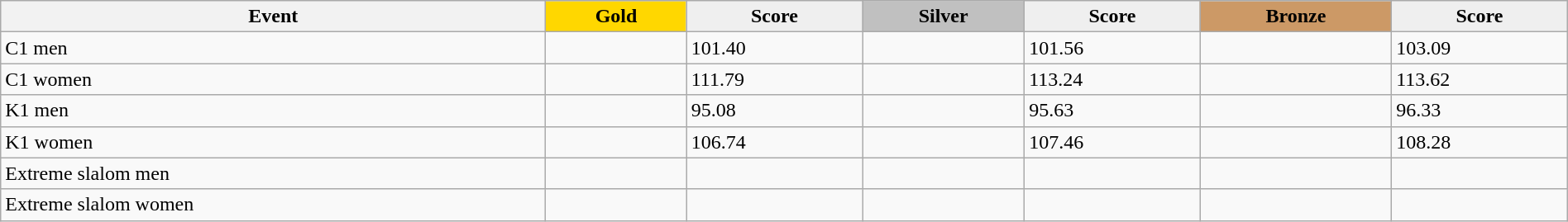<table class="wikitable" width=100%>
<tr>
<th>Event</th>
<td align=center bgcolor="gold"><strong>Gold</strong></td>
<td align=center bgcolor="EFEFEF"><strong>Score</strong></td>
<td align=center bgcolor="silver"><strong>Silver</strong></td>
<td align=center bgcolor="EFEFEF"><strong>Score</strong></td>
<td align=center bgcolor="CC9966"><strong>Bronze</strong></td>
<td align=center bgcolor="EFEFEF"><strong>Score</strong></td>
</tr>
<tr>
<td>C1 men</td>
<td></td>
<td>101.40</td>
<td></td>
<td>101.56</td>
<td></td>
<td>103.09</td>
</tr>
<tr>
<td>C1 women</td>
<td></td>
<td>111.79</td>
<td></td>
<td>113.24</td>
<td></td>
<td>113.62</td>
</tr>
<tr>
<td>K1 men</td>
<td></td>
<td>95.08</td>
<td></td>
<td>95.63</td>
<td></td>
<td>96.33</td>
</tr>
<tr>
<td>K1 women</td>
<td></td>
<td>106.74</td>
<td></td>
<td>107.46</td>
<td></td>
<td>108.28</td>
</tr>
<tr>
<td>Extreme slalom men</td>
<td></td>
<td></td>
<td></td>
<td></td>
<td></td>
<td></td>
</tr>
<tr>
<td>Extreme slalom women</td>
<td></td>
<td></td>
<td></td>
<td></td>
<td></td>
<td></td>
</tr>
</table>
